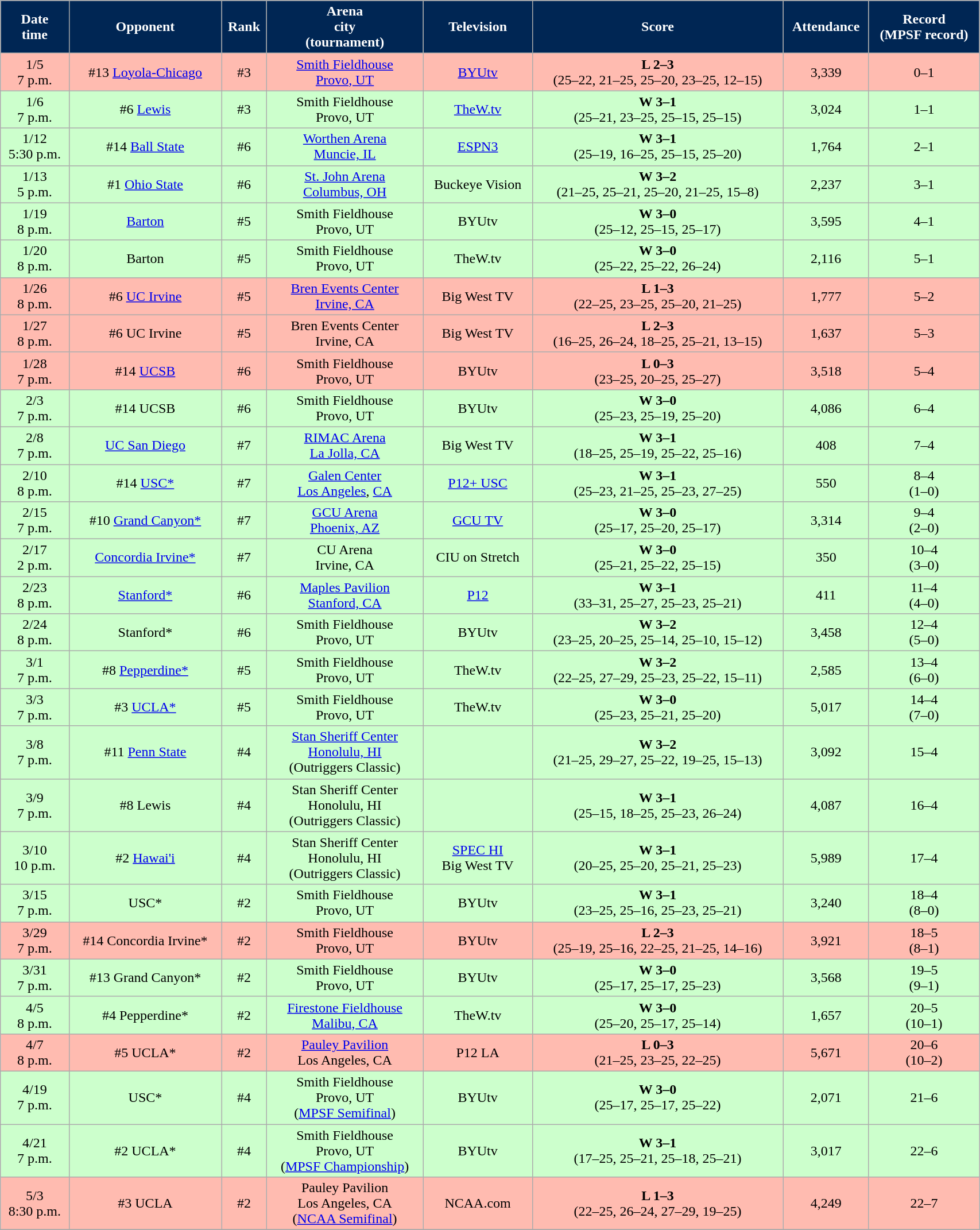<table class="wikitable sortable" style="width:90%">
<tr>
<th style="background:#002654; color:#FFFFFF;" scope="col">Date<br>time</th>
<th style="background:#002654; color:#FFFFFF;" scope="col">Opponent</th>
<th style="background:#002654; color:#FFFFFF;" scope="col">Rank</th>
<th style="background:#002654; color:#FFFFFF;" scope="col">Arena<br>city<br>(tournament)</th>
<th style="background:#002654; color:#FFFFFF;" scope="col">Television</th>
<th style="background:#002654; color:#FFFFFF;" scope="col">Score</th>
<th style="background:#002654; color:#FFFFFF;" scope="col">Attendance</th>
<th style="background:#002654; color:#FFFFFF;" scope="col">Record<br>(MPSF record)</th>
</tr>
<tr align="center" bgcolor="#ffbbb">
<td>1/5<br>7 p.m.</td>
<td>#13 <a href='#'>Loyola-Chicago</a></td>
<td>#3</td>
<td><a href='#'>Smith Fieldhouse</a><br><a href='#'>Provo, UT</a></td>
<td><a href='#'>BYUtv</a></td>
<td><strong>L 2–3</strong><br>(25–22, 21–25, 25–20, 23–25, 12–15)</td>
<td>3,339</td>
<td>0–1</td>
</tr>
<tr align="center" bgcolor="#ccffcc">
<td>1/6<br>7 p.m.</td>
<td>#6 <a href='#'>Lewis</a></td>
<td>#3</td>
<td>Smith Fieldhouse<br>Provo, UT</td>
<td><a href='#'>TheW.tv</a></td>
<td><strong>W 3–1</strong><br>(25–21, 23–25, 25–15, 25–15)</td>
<td>3,024</td>
<td>1–1</td>
</tr>
<tr align="center" bgcolor="#ccffcc">
<td>1/12<br>5:30 p.m.</td>
<td>#14 <a href='#'>Ball State</a></td>
<td>#6</td>
<td><a href='#'>Worthen Arena</a><br><a href='#'>Muncie, IL</a></td>
<td><a href='#'>ESPN3</a></td>
<td><strong>W 3–1</strong><br>(25–19, 16–25, 25–15, 25–20)</td>
<td>1,764</td>
<td>2–1</td>
</tr>
<tr align="center" bgcolor="#ccffcc">
<td>1/13<br>5 p.m.</td>
<td>#1 <a href='#'>Ohio State</a></td>
<td>#6</td>
<td><a href='#'>St. John Arena</a><br><a href='#'>Columbus, OH</a></td>
<td>Buckeye Vision</td>
<td><strong>W 3–2</strong><br>(21–25, 25–21, 25–20, 21–25, 15–8)</td>
<td>2,237</td>
<td>3–1</td>
</tr>
<tr align="center" bgcolor="#ccffcc">
<td>1/19<br>8 p.m.</td>
<td><a href='#'>Barton</a></td>
<td>#5</td>
<td>Smith Fieldhouse<br>Provo, UT</td>
<td>BYUtv</td>
<td><strong>W 3–0</strong><br>(25–12, 25–15, 25–17)</td>
<td>3,595</td>
<td>4–1</td>
</tr>
<tr align="center" bgcolor="#ccffcc">
<td>1/20<br>8 p.m.</td>
<td>Barton</td>
<td>#5</td>
<td>Smith Fieldhouse<br>Provo, UT</td>
<td>TheW.tv</td>
<td><strong>W 3–0</strong><br>(25–22, 25–22, 26–24)</td>
<td>2,116</td>
<td>5–1</td>
</tr>
<tr align="center" bgcolor="#ffbbb">
<td>1/26<br>8 p.m.</td>
<td>#6 <a href='#'>UC Irvine</a></td>
<td>#5</td>
<td><a href='#'>Bren Events Center</a><br><a href='#'>Irvine, CA</a></td>
<td>Big West TV</td>
<td><strong>L 1–3</strong><br>(22–25, 23–25, 25–20, 21–25)</td>
<td>1,777</td>
<td>5–2</td>
</tr>
<tr align="center" bgcolor="#ffbbb">
<td>1/27<br>8 p.m.</td>
<td>#6 UC Irvine</td>
<td>#5</td>
<td>Bren Events Center<br>Irvine, CA</td>
<td>Big West TV</td>
<td><strong>L 2–3</strong><br>(16–25, 26–24, 18–25, 25–21, 13–15)</td>
<td>1,637</td>
<td>5–3</td>
</tr>
<tr align="center" bgcolor="#ffbbb">
<td>1/28<br>7 p.m.</td>
<td>#14 <a href='#'>UCSB</a></td>
<td>#6</td>
<td>Smith Fieldhouse<br>Provo, UT</td>
<td>BYUtv</td>
<td><strong>L 0–3</strong><br>(23–25, 20–25, 25–27)</td>
<td>3,518</td>
<td>5–4</td>
</tr>
<tr align="center" bgcolor="#ccffcc">
<td>2/3<br>7 p.m.</td>
<td>#14 UCSB</td>
<td>#6</td>
<td>Smith Fieldhouse<br>Provo, UT</td>
<td>BYUtv</td>
<td><strong>W 3–0</strong><br>(25–23, 25–19, 25–20)</td>
<td>4,086</td>
<td>6–4</td>
</tr>
<tr align="center" bgcolor="#ccffcc">
<td>2/8<br>7 p.m.</td>
<td><a href='#'>UC San Diego</a></td>
<td>#7</td>
<td><a href='#'>RIMAC Arena</a><br><a href='#'>La Jolla, CA</a></td>
<td>Big West TV</td>
<td><strong>W 3–1</strong><br>(18–25, 25–19, 25–22, 25–16)</td>
<td>408</td>
<td>7–4</td>
</tr>
<tr align="center" bgcolor="#ccffcc">
<td>2/10<br>8 p.m.</td>
<td>#14 <a href='#'>USC*</a></td>
<td>#7</td>
<td><a href='#'>Galen Center</a><br><a href='#'>Los Angeles</a>, <a href='#'>CA</a></td>
<td><a href='#'>P12+ USC</a></td>
<td><strong>W 3–1</strong><br>(25–23, 21–25, 25–23, 27–25)</td>
<td>550</td>
<td>8–4<br>(1–0)</td>
</tr>
<tr align="center" bgcolor="#ccffcc">
<td>2/15<br>7 p.m.</td>
<td>#10 <a href='#'>Grand Canyon*</a></td>
<td>#7</td>
<td><a href='#'>GCU Arena</a><br><a href='#'>Phoenix, AZ</a></td>
<td><a href='#'>GCU TV</a></td>
<td><strong>W 3–0</strong><br>(25–17, 25–20, 25–17)</td>
<td>3,314</td>
<td>9–4<br>(2–0)</td>
</tr>
<tr align="center" bgcolor="#ccffcc">
<td>2/17<br>2 p.m.</td>
<td><a href='#'>Concordia Irvine*</a></td>
<td>#7</td>
<td>CU Arena<br>Irvine, CA</td>
<td>CIU on Stretch</td>
<td><strong>W 3–0</strong><br>(25–21, 25–22, 25–15)</td>
<td>350</td>
<td>10–4<br>(3–0)</td>
</tr>
<tr align="center" bgcolor="#ccffcc">
<td>2/23<br>8 p.m.</td>
<td><a href='#'>Stanford*</a></td>
<td>#6</td>
<td><a href='#'>Maples Pavilion</a><br><a href='#'>Stanford, CA</a></td>
<td><a href='#'>P12</a></td>
<td><strong>W 3–1</strong><br>(33–31, 25–27, 25–23, 25–21)</td>
<td>411</td>
<td>11–4<br>(4–0)</td>
</tr>
<tr align="center" bgcolor="#ccffcc">
<td>2/24<br>8 p.m.</td>
<td>Stanford*</td>
<td>#6</td>
<td>Smith Fieldhouse<br>Provo, UT</td>
<td>BYUtv</td>
<td><strong>W 3–2</strong><br>(23–25, 20–25, 25–14, 25–10, 15–12)</td>
<td>3,458</td>
<td>12–4<br>(5–0)</td>
</tr>
<tr align="center" bgcolor="#ccffcc">
<td>3/1<br>7 p.m.</td>
<td>#8 <a href='#'>Pepperdine*</a></td>
<td>#5</td>
<td>Smith Fieldhouse<br>Provo, UT</td>
<td>TheW.tv</td>
<td><strong>W 3–2</strong><br>(22–25, 27–29, 25–23, 25–22, 15–11)</td>
<td>2,585</td>
<td>13–4<br>(6–0)</td>
</tr>
<tr align="center" bgcolor="#ccffcc">
<td>3/3<br>7 p.m.</td>
<td>#3 <a href='#'>UCLA*</a></td>
<td>#5</td>
<td>Smith Fieldhouse<br>Provo, UT</td>
<td>TheW.tv</td>
<td><strong>W 3–0</strong><br>(25–23, 25–21, 25–20)</td>
<td>5,017</td>
<td>14–4<br>(7–0)</td>
</tr>
<tr align="center" bgcolor="#ccffcc">
<td>3/8<br>7 p.m.</td>
<td>#11 <a href='#'>Penn State</a></td>
<td>#4</td>
<td><a href='#'>Stan Sheriff Center</a><br><a href='#'>Honolulu, HI</a><br>(Outriggers Classic)</td>
<td></td>
<td><strong>W 3–2</strong><br>(21–25, 29–27, 25–22, 19–25, 15–13)</td>
<td>3,092</td>
<td>15–4</td>
</tr>
<tr align="center" bgcolor="#ccffcc">
<td>3/9<br>7 p.m.</td>
<td>#8 Lewis</td>
<td>#4</td>
<td>Stan Sheriff Center<br>Honolulu, HI<br>(Outriggers Classic)</td>
<td></td>
<td><strong>W 3–1</strong><br>(25–15, 18–25, 25–23, 26–24)</td>
<td>4,087</td>
<td>16–4</td>
</tr>
<tr align="center" bgcolor="#ccffcc">
<td>3/10<br>10 p.m.</td>
<td>#2 <a href='#'>Hawai'i</a></td>
<td>#4</td>
<td>Stan Sheriff Center<br>Honolulu, HI<br>(Outriggers Classic)</td>
<td><a href='#'>SPEC HI</a><br>Big West TV</td>
<td><strong>W 3–1</strong><br>(20–25, 25–20, 25–21, 25–23)</td>
<td>5,989</td>
<td>17–4</td>
</tr>
<tr align="center" bgcolor="#ccffcc">
<td>3/15<br>7 p.m.</td>
<td>USC*</td>
<td>#2</td>
<td>Smith Fieldhouse<br>Provo, UT</td>
<td>BYUtv</td>
<td><strong>W 3–1</strong><br>(23–25, 25–16, 25–23, 25–21)</td>
<td>3,240</td>
<td>18–4<br>(8–0)</td>
</tr>
<tr align="center" bgcolor="#ffbbb">
<td>3/29<br>7 p.m.</td>
<td>#14 Concordia Irvine*</td>
<td>#2</td>
<td>Smith Fieldhouse<br>Provo, UT</td>
<td>BYUtv</td>
<td><strong>L 2–3</strong><br>(25–19, 25–16, 22–25, 21–25, 14–16)</td>
<td>3,921</td>
<td>18–5<br>(8–1)</td>
</tr>
<tr align="center" bgcolor="#ccffcc">
<td>3/31<br>7 p.m.</td>
<td>#13 Grand Canyon*</td>
<td>#2</td>
<td>Smith Fieldhouse<br>Provo, UT</td>
<td>BYUtv</td>
<td><strong>W 3–0</strong><br>(25–17, 25–17, 25–23)</td>
<td>3,568</td>
<td>19–5<br>(9–1)</td>
</tr>
<tr align="center" bgcolor="#ccffcc">
<td>4/5<br>8 p.m.</td>
<td>#4 Pepperdine*</td>
<td>#2</td>
<td><a href='#'>Firestone Fieldhouse</a><br><a href='#'>Malibu, CA</a></td>
<td>TheW.tv</td>
<td><strong>W 3–0</strong><br>(25–20, 25–17, 25–14)</td>
<td>1,657</td>
<td>20–5<br>(10–1)</td>
</tr>
<tr align="center" bgcolor="#ffbbb">
<td>4/7<br>8 p.m.</td>
<td>#5 UCLA*</td>
<td>#2</td>
<td><a href='#'>Pauley Pavilion</a><br>Los Angeles, CA</td>
<td>P12 LA</td>
<td><strong>L 0–3</strong><br>(21–25, 23–25, 22–25)</td>
<td>5,671</td>
<td>20–6<br>(10–2)</td>
</tr>
<tr align="center" bgcolor="#ccffcc">
<td>4/19<br>7 p.m.</td>
<td>USC*</td>
<td>#4</td>
<td>Smith Fieldhouse<br>Provo, UT<br>(<a href='#'>MPSF Semifinal</a>)</td>
<td>BYUtv</td>
<td><strong>W 3–0</strong><br>(25–17, 25–17, 25–22)</td>
<td>2,071</td>
<td>21–6</td>
</tr>
<tr align="center" bgcolor="#ccffcc">
<td>4/21<br>7 p.m.</td>
<td>#2 UCLA*</td>
<td>#4</td>
<td>Smith Fieldhouse<br>Provo, UT<br>(<a href='#'>MPSF Championship</a>)</td>
<td>BYUtv</td>
<td><strong>W 3–1</strong><br>(17–25, 25–21, 25–18, 25–21)</td>
<td>3,017</td>
<td>22–6</td>
</tr>
<tr align="center" bgcolor="#ffbbb">
<td>5/3<br>8:30 p.m.</td>
<td>#3 UCLA</td>
<td>#2</td>
<td>Pauley Pavilion<br>Los Angeles, CA<br>(<a href='#'>NCAA Semifinal</a>)</td>
<td>NCAA.com</td>
<td><strong>L 1–3</strong><br>(22–25, 26–24, 27–29, 19–25)</td>
<td>4,249</td>
<td>22–7</td>
</tr>
<tr>
</tr>
</table>
